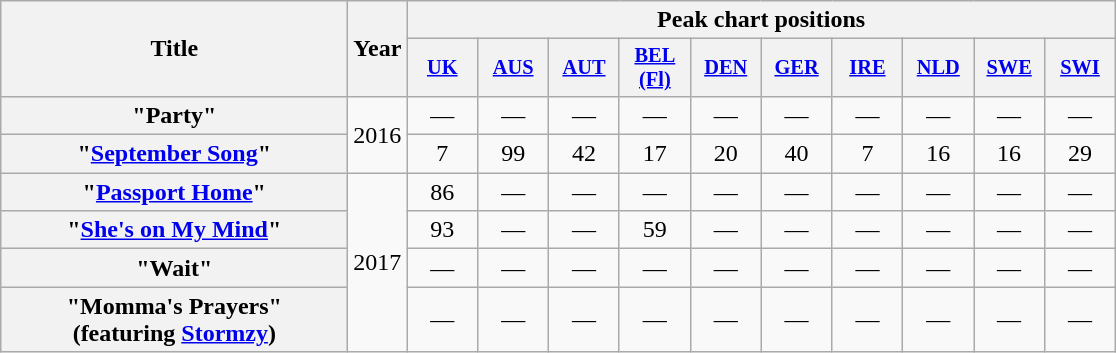<table class="wikitable plainrowheaders" style="text-align:center;">
<tr>
<th scope="col" rowspan="2" style="width:14em;">Title</th>
<th scope="col" rowspan="2" style="width:1em;">Year</th>
<th scope="col" colspan="10">Peak chart positions</th>
</tr>
<tr>
<th scope="col" style="width:3em;font-size:85%;"><a href='#'>UK</a></th>
<th scope="col" style="width:3em;font-size:85%;"><a href='#'>AUS</a></th>
<th scope="col" style="width:3em;font-size:85%;"><a href='#'>AUT</a></th>
<th scope="col" style="width:3em;font-size:85%;"><a href='#'>BEL<br>(Fl)</a></th>
<th scope="col" style="width:3em;font-size:85%;"><a href='#'>DEN</a></th>
<th scope="col" style="width:3em;font-size:85%;"><a href='#'>GER</a></th>
<th scope="col" style="width:3em;font-size:85%;"><a href='#'>IRE</a></th>
<th scope="col" style="width:3em;font-size:85%;"><a href='#'>NLD</a></th>
<th scope="col" style="width:3em;font-size:85%;"><a href='#'>SWE</a></th>
<th scope="col" style="width:3em;font-size:85%;"><a href='#'>SWI</a></th>
</tr>
<tr>
<th scope="row">"Party"</th>
<td rowspan="2">2016</td>
<td>—</td>
<td>—</td>
<td>—</td>
<td>—</td>
<td>—</td>
<td>—</td>
<td>—</td>
<td>—</td>
<td>—</td>
<td>—</td>
</tr>
<tr>
<th scope="row">"<a href='#'>September Song</a>"</th>
<td>7</td>
<td>99</td>
<td>42</td>
<td>17</td>
<td>20</td>
<td>40</td>
<td>7</td>
<td>16</td>
<td>16</td>
<td>29</td>
</tr>
<tr>
<th scope="row">"<a href='#'>Passport Home</a>"</th>
<td rowspan="4">2017</td>
<td>86</td>
<td>—</td>
<td>—</td>
<td>—</td>
<td>—</td>
<td>—</td>
<td>—</td>
<td>—</td>
<td>—</td>
<td>—</td>
</tr>
<tr>
<th scope="row">"<a href='#'>She's on My Mind</a>"</th>
<td>93</td>
<td>—</td>
<td>—</td>
<td>59</td>
<td>—</td>
<td>—</td>
<td>—</td>
<td>—</td>
<td>—</td>
<td>—</td>
</tr>
<tr>
<th scope="row">"Wait"</th>
<td>—</td>
<td>—</td>
<td>—</td>
<td>—</td>
<td>—</td>
<td>—</td>
<td>—</td>
<td>—</td>
<td>—</td>
<td>—</td>
</tr>
<tr>
<th scope="row">"Momma's Prayers"<br><span>(featuring <a href='#'>Stormzy</a>)</span></th>
<td>—</td>
<td>—</td>
<td>—</td>
<td>—</td>
<td>—</td>
<td>—</td>
<td>—</td>
<td>—</td>
<td>—</td>
<td>—</td>
</tr>
</table>
